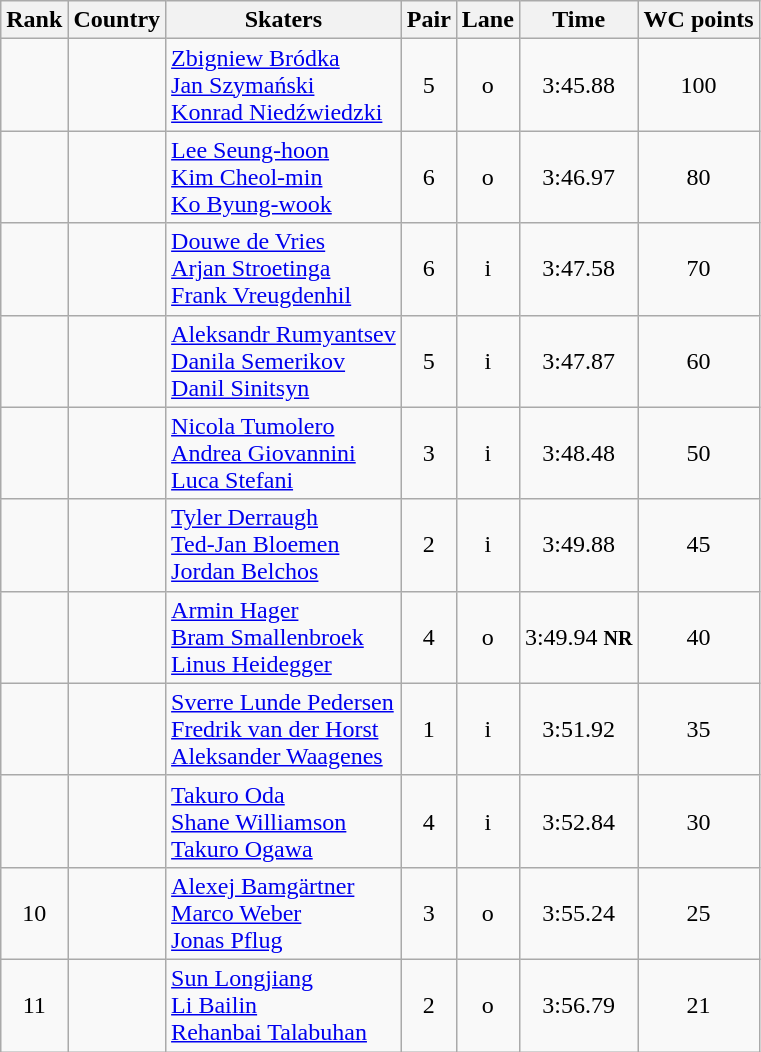<table class="wikitable sortable" style="text-align:center">
<tr>
<th>Rank</th>
<th>Country</th>
<th>Skaters</th>
<th>Pair</th>
<th>Lane</th>
<th>Time</th>
<th>WC points</th>
</tr>
<tr>
<td></td>
<td align=left></td>
<td align=left><a href='#'>Zbigniew Bródka</a><br><a href='#'>Jan Szymański</a><br><a href='#'>Konrad Niedźwiedzki</a></td>
<td>5</td>
<td>o</td>
<td>3:45.88</td>
<td>100</td>
</tr>
<tr>
<td></td>
<td align=left></td>
<td align=left><a href='#'>Lee Seung-hoon</a><br><a href='#'>Kim Cheol-min</a><br><a href='#'>Ko Byung-wook</a></td>
<td>6</td>
<td>o</td>
<td>3:46.97</td>
<td>80</td>
</tr>
<tr>
<td></td>
<td align=left></td>
<td align=left><a href='#'>Douwe de Vries</a><br><a href='#'>Arjan Stroetinga</a><br><a href='#'>Frank Vreugdenhil</a></td>
<td>6</td>
<td>i</td>
<td>3:47.58</td>
<td>70</td>
</tr>
<tr>
<td></td>
<td align=left></td>
<td align=left><a href='#'>Aleksandr Rumyantsev</a><br><a href='#'>Danila Semerikov</a><br><a href='#'>Danil Sinitsyn</a></td>
<td>5</td>
<td>i</td>
<td>3:47.87</td>
<td>60</td>
</tr>
<tr>
<td></td>
<td align=left></td>
<td align=left><a href='#'>Nicola Tumolero</a><br><a href='#'>Andrea Giovannini</a><br><a href='#'>Luca Stefani</a></td>
<td>3</td>
<td>i</td>
<td>3:48.48</td>
<td>50</td>
</tr>
<tr>
<td></td>
<td align=left></td>
<td align=left><a href='#'>Tyler Derraugh</a><br><a href='#'>Ted-Jan Bloemen</a><br><a href='#'>Jordan Belchos</a></td>
<td>2</td>
<td>i</td>
<td>3:49.88</td>
<td>45</td>
</tr>
<tr>
<td></td>
<td align=left></td>
<td align=left><a href='#'>Armin Hager</a><br><a href='#'>Bram Smallenbroek</a><br><a href='#'>Linus Heidegger</a></td>
<td>4</td>
<td>o</td>
<td>3:49.94 <small><strong>NR</strong></small></td>
<td>40</td>
</tr>
<tr>
<td></td>
<td align=left></td>
<td align=left><a href='#'>Sverre Lunde Pedersen</a><br><a href='#'>Fredrik van der Horst</a><br><a href='#'>Aleksander Waagenes</a></td>
<td>1</td>
<td>i</td>
<td>3:51.92</td>
<td>35</td>
</tr>
<tr>
<td></td>
<td align=left></td>
<td align=left><a href='#'>Takuro Oda</a><br><a href='#'>Shane Williamson</a><br><a href='#'>Takuro Ogawa</a></td>
<td>4</td>
<td>i</td>
<td>3:52.84</td>
<td>30</td>
</tr>
<tr>
<td>10</td>
<td align=left></td>
<td align=left><a href='#'>Alexej Bamgärtner</a><br><a href='#'>Marco Weber</a><br><a href='#'>Jonas Pflug</a></td>
<td>3</td>
<td>o</td>
<td>3:55.24</td>
<td>25</td>
</tr>
<tr>
<td>11</td>
<td align=left></td>
<td align=left><a href='#'>Sun Longjiang</a><br><a href='#'>Li Bailin</a><br><a href='#'>Rehanbai Talabuhan</a></td>
<td>2</td>
<td>o</td>
<td>3:56.79</td>
<td>21</td>
</tr>
</table>
